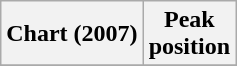<table class="wikitable plainrowheaders" style="text-align:center">
<tr>
<th>Chart (2007)</th>
<th>Peak<br>position</th>
</tr>
<tr>
</tr>
</table>
